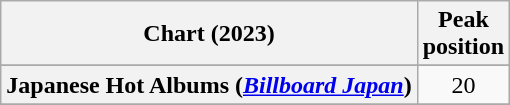<table class="wikitable sortable plainrowheaders" style="text-align:center">
<tr>
<th scope="col">Chart (2023)</th>
<th scope="col">Peak<br>position</th>
</tr>
<tr>
</tr>
<tr>
</tr>
<tr>
<th scope="row">Japanese Hot Albums (<em><a href='#'>Billboard Japan</a></em>)</th>
<td>20</td>
</tr>
<tr>
</tr>
<tr>
</tr>
<tr>
</tr>
</table>
